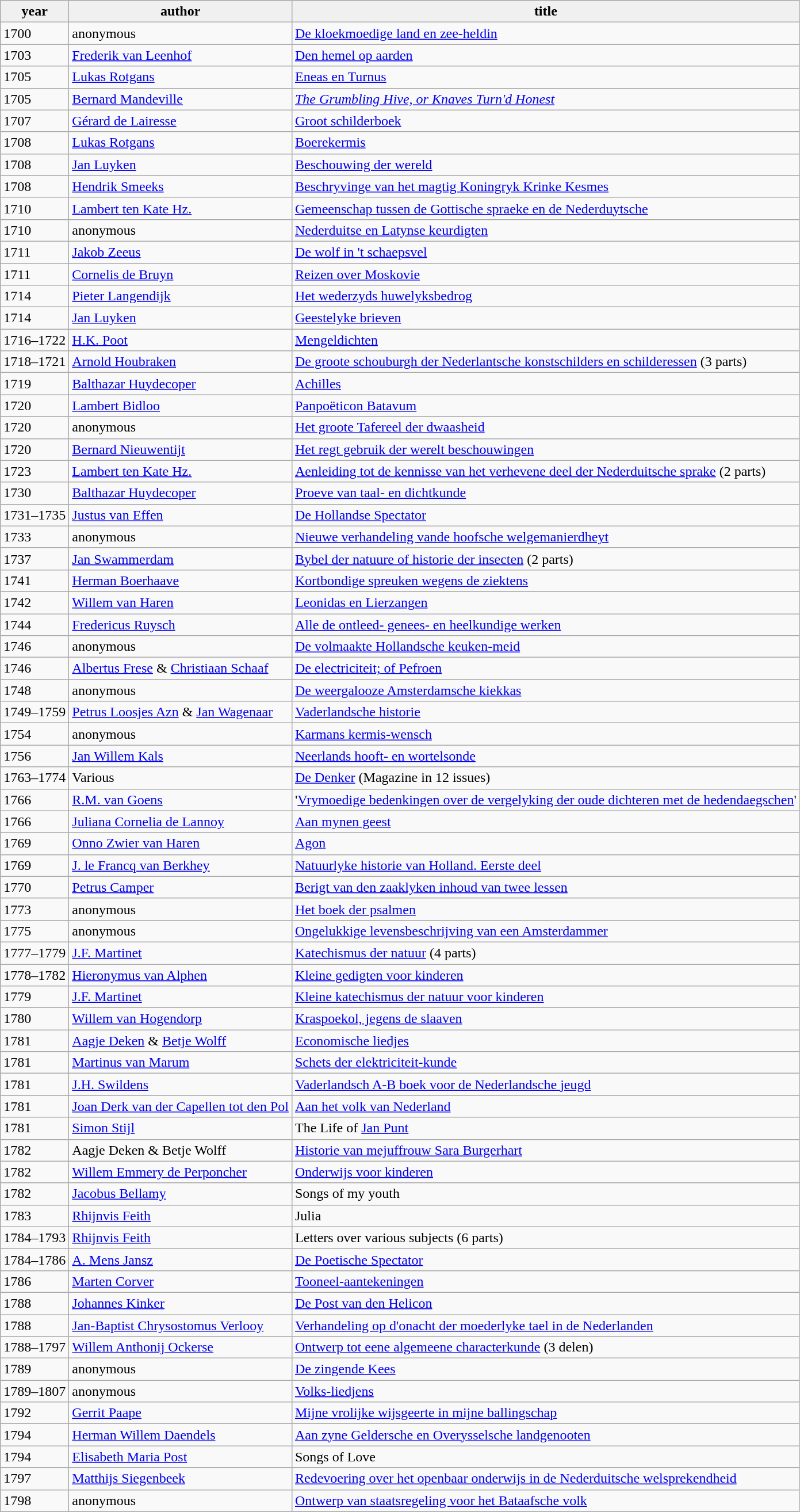<table class="wikitable">
<tr style="text-align:center; background:#f0f0f0;">
<td><strong>year</strong></td>
<td><strong>author</strong></td>
<td><strong>title</strong></td>
</tr>
<tr>
<td>1700</td>
<td>anonymous</td>
<td><a href='#'>De kloekmoedige land en zee-heldin</a></td>
</tr>
<tr>
<td>1703</td>
<td><a href='#'>Frederik van Leenhof</a></td>
<td><a href='#'>Den hemel op aarden</a></td>
</tr>
<tr>
<td>1705</td>
<td><a href='#'>Lukas Rotgans</a></td>
<td><a href='#'>Eneas en Turnus</a></td>
</tr>
<tr>
<td>1705</td>
<td><a href='#'>Bernard Mandeville</a></td>
<td><em><a href='#'>The Grumbling Hive, or Knaves Turn'd Honest</a></em></td>
</tr>
<tr>
<td>1707</td>
<td><a href='#'>Gérard de Lairesse</a></td>
<td><a href='#'>Groot schilderboek</a></td>
</tr>
<tr>
<td>1708</td>
<td><a href='#'>Lukas Rotgans</a></td>
<td><a href='#'>Boerekermis</a></td>
</tr>
<tr>
<td>1708</td>
<td><a href='#'>Jan Luyken</a></td>
<td><a href='#'>Beschouwing der wereld</a></td>
</tr>
<tr>
<td>1708</td>
<td><a href='#'>Hendrik Smeeks</a></td>
<td><a href='#'>Beschryvinge van het magtig Koningryk Krinke Kesmes</a></td>
</tr>
<tr>
<td>1710</td>
<td><a href='#'>Lambert ten Kate Hz.</a></td>
<td><a href='#'>Gemeenschap tussen de Gottische spraeke en de Nederduytsche</a></td>
</tr>
<tr>
<td>1710</td>
<td>anonymous</td>
<td><a href='#'>Nederduitse en Latynse keurdigten</a></td>
</tr>
<tr>
<td>1711</td>
<td><a href='#'>Jakob Zeeus</a></td>
<td><a href='#'>De wolf in 't schaepsvel</a></td>
</tr>
<tr>
<td>1711</td>
<td><a href='#'>Cornelis de Bruyn</a></td>
<td><a href='#'>Reizen over Moskovie</a></td>
</tr>
<tr>
<td>1714</td>
<td><a href='#'>Pieter Langendijk</a></td>
<td><a href='#'>Het wederzyds huwelyksbedrog</a></td>
</tr>
<tr>
<td>1714</td>
<td><a href='#'>Jan Luyken</a></td>
<td><a href='#'>Geestelyke brieven</a></td>
</tr>
<tr>
<td>1716–1722</td>
<td><a href='#'>H.K. Poot</a></td>
<td><a href='#'>Mengeldichten</a></td>
</tr>
<tr>
<td>1718–1721</td>
<td><a href='#'>Arnold Houbraken</a></td>
<td><a href='#'>De groote schouburgh der Nederlantsche konstschilders en schilderessen</a> (3 parts)</td>
</tr>
<tr>
<td>1719</td>
<td><a href='#'>Balthazar Huydecoper</a></td>
<td><a href='#'>Achilles</a></td>
</tr>
<tr>
<td>1720</td>
<td><a href='#'>Lambert Bidloo</a></td>
<td><a href='#'>Panpoëticon Batavum</a></td>
</tr>
<tr>
<td>1720</td>
<td>anonymous</td>
<td><a href='#'>Het groote Tafereel der dwaasheid</a></td>
</tr>
<tr>
<td>1720</td>
<td><a href='#'>Bernard Nieuwentijt</a></td>
<td><a href='#'>Het regt gebruik der werelt beschouwingen</a></td>
</tr>
<tr>
<td>1723</td>
<td><a href='#'>Lambert ten Kate Hz.</a></td>
<td><a href='#'>Aenleiding tot de kennisse van het verhevene deel der Nederduitsche sprake</a> (2 parts)</td>
</tr>
<tr>
<td>1730</td>
<td><a href='#'>Balthazar Huydecoper</a></td>
<td><a href='#'>Proeve van taal- en dichtkunde</a></td>
</tr>
<tr>
<td>1731–1735</td>
<td><a href='#'>Justus van Effen</a></td>
<td><a href='#'>De Hollandse Spectator</a></td>
</tr>
<tr>
<td>1733</td>
<td>anonymous</td>
<td><a href='#'>Nieuwe verhandeling vande hoofsche welgemanierdheyt</a></td>
</tr>
<tr>
<td>1737</td>
<td><a href='#'>Jan Swammerdam</a></td>
<td><a href='#'>Bybel der natuure of historie der insecten</a> (2 parts)</td>
</tr>
<tr>
<td>1741</td>
<td><a href='#'>Herman Boerhaave</a></td>
<td><a href='#'>Kortbondige spreuken wegens de ziektens</a></td>
</tr>
<tr>
<td>1742</td>
<td><a href='#'>Willem van Haren</a></td>
<td><a href='#'>Leonidas en Lierzangen</a></td>
</tr>
<tr>
<td>1744</td>
<td><a href='#'>Fredericus Ruysch</a></td>
<td><a href='#'>Alle de ontleed- genees- en heelkundige werken</a></td>
</tr>
<tr>
<td>1746</td>
<td>anonymous</td>
<td><a href='#'>De volmaakte Hollandsche keuken-meid</a></td>
</tr>
<tr>
<td>1746</td>
<td><a href='#'>Albertus Frese</a> & <a href='#'>Christiaan Schaaf</a></td>
<td><a href='#'>De electriciteit; of Pefroen</a></td>
</tr>
<tr>
<td>1748</td>
<td>anonymous</td>
<td><a href='#'>De weergalooze Amsterdamsche kiekkas</a></td>
</tr>
<tr>
<td>1749–1759</td>
<td><a href='#'>Petrus Loosjes Azn</a> & <a href='#'>Jan Wagenaar</a></td>
<td><a href='#'>Vaderlandsche historie</a></td>
</tr>
<tr>
<td>1754</td>
<td>anonymous</td>
<td><a href='#'>Karmans kermis-wensch</a></td>
</tr>
<tr>
<td>1756</td>
<td><a href='#'>Jan Willem Kals</a></td>
<td><a href='#'>Neerlands hooft- en wortelsonde</a></td>
</tr>
<tr>
<td>1763–1774</td>
<td>Various</td>
<td><a href='#'>De Denker</a> (Magazine in 12 issues)</td>
</tr>
<tr>
<td>1766</td>
<td><a href='#'>R.M. van Goens</a></td>
<td>'<a href='#'>Vrymoedige bedenkingen over de vergelyking der oude dichteren met de hedendaegschen</a>'</td>
</tr>
<tr>
<td>1766</td>
<td><a href='#'>Juliana Cornelia de Lannoy</a></td>
<td><a href='#'>Aan mynen geest</a></td>
</tr>
<tr>
<td>1769</td>
<td><a href='#'>Onno Zwier van Haren</a></td>
<td><a href='#'>Agon</a></td>
</tr>
<tr>
<td>1769</td>
<td><a href='#'>J. le Francq van Berkhey</a></td>
<td><a href='#'>Natuurlyke historie van Holland. Eerste deel</a></td>
</tr>
<tr>
<td>1770</td>
<td><a href='#'>Petrus Camper</a></td>
<td><a href='#'>Berigt van den zaaklyken inhoud van twee lessen</a></td>
</tr>
<tr>
<td>1773</td>
<td>anonymous</td>
<td><a href='#'>Het boek der psalmen</a></td>
</tr>
<tr>
<td>1775</td>
<td>anonymous</td>
<td><a href='#'>Ongelukkige levensbeschrijving van een Amsterdammer</a></td>
</tr>
<tr>
<td>1777–1779</td>
<td><a href='#'>J.F. Martinet</a></td>
<td><a href='#'>Katechismus der natuur</a> (4 parts)</td>
</tr>
<tr>
<td>1778–1782</td>
<td><a href='#'>Hieronymus van Alphen</a></td>
<td><a href='#'>Kleine gedigten voor kinderen</a></td>
</tr>
<tr>
<td>1779</td>
<td><a href='#'>J.F. Martinet</a></td>
<td><a href='#'>Kleine katechismus der natuur voor kinderen</a></td>
</tr>
<tr>
<td>1780</td>
<td><a href='#'>Willem van Hogendorp</a></td>
<td><a href='#'>Kraspoekol, jegens de slaaven</a></td>
</tr>
<tr>
<td>1781</td>
<td><a href='#'>Aagje Deken</a> & <a href='#'>Betje Wolff</a></td>
<td><a href='#'>Economische liedjes</a></td>
</tr>
<tr>
<td>1781</td>
<td><a href='#'>Martinus van Marum</a></td>
<td><a href='#'>Schets der elektriciteit-kunde</a></td>
</tr>
<tr>
<td>1781</td>
<td><a href='#'>J.H. Swildens</a></td>
<td><a href='#'>Vaderlandsch A-B boek voor de Nederlandsche jeugd</a></td>
</tr>
<tr>
<td>1781</td>
<td><a href='#'>Joan Derk van der Capellen tot den Pol</a></td>
<td><a href='#'>Aan het volk van Nederland</a></td>
</tr>
<tr>
<td>1781</td>
<td><a href='#'>Simon Stijl</a></td>
<td>The Life of <a href='#'>Jan Punt</a></td>
</tr>
<tr>
<td>1782</td>
<td>Aagje Deken & Betje Wolff</td>
<td><a href='#'>Historie van mejuffrouw Sara Burgerhart</a></td>
</tr>
<tr>
<td>1782</td>
<td><a href='#'>Willem Emmery de Perponcher</a></td>
<td><a href='#'>Onderwijs voor kinderen</a></td>
</tr>
<tr>
<td>1782</td>
<td><a href='#'>Jacobus Bellamy</a></td>
<td>Songs of my youth</td>
</tr>
<tr>
<td>1783</td>
<td><a href='#'>Rhijnvis Feith</a></td>
<td>Julia</td>
</tr>
<tr>
<td>1784–1793</td>
<td><a href='#'>Rhijnvis Feith</a></td>
<td>Letters over various subjects (6 parts)</td>
</tr>
<tr>
<td>1784–1786</td>
<td><a href='#'>A. Mens Jansz</a></td>
<td><a href='#'>De Poetische Spectator</a></td>
</tr>
<tr>
<td>1786</td>
<td><a href='#'>Marten Corver</a></td>
<td><a href='#'>Tooneel-aantekeningen</a></td>
</tr>
<tr>
<td>1788</td>
<td><a href='#'>Johannes Kinker</a></td>
<td><a href='#'>De Post van den Helicon</a></td>
</tr>
<tr>
<td>1788</td>
<td><a href='#'>Jan-Baptist Chrysostomus Verlooy</a></td>
<td><a href='#'>Verhandeling op d'onacht der moederlyke tael in de Nederlanden</a></td>
</tr>
<tr>
<td>1788–1797</td>
<td><a href='#'>Willem Anthonij Ockerse</a></td>
<td><a href='#'>Ontwerp tot eene algemeene characterkunde</a> (3 delen)</td>
</tr>
<tr>
<td>1789</td>
<td>anonymous</td>
<td><a href='#'>De zingende Kees</a></td>
</tr>
<tr>
<td>1789–1807</td>
<td>anonymous</td>
<td><a href='#'>Volks-liedjens</a></td>
</tr>
<tr>
<td>1792</td>
<td><a href='#'>Gerrit Paape</a></td>
<td><a href='#'>Mijne vrolijke wijsgeerte in mijne ballingschap</a></td>
</tr>
<tr>
<td>1794</td>
<td><a href='#'>Herman Willem Daendels</a></td>
<td><a href='#'>Aan zyne Geldersche en Overysselsche landgenooten</a></td>
</tr>
<tr>
<td>1794</td>
<td><a href='#'>Elisabeth Maria Post</a></td>
<td>Songs of Love</td>
</tr>
<tr>
<td>1797</td>
<td><a href='#'>Matthijs Siegenbeek</a></td>
<td><a href='#'>Redevoering over het openbaar onderwijs in de Nederduitsche welsprekendheid</a></td>
</tr>
<tr>
<td>1798</td>
<td>anonymous</td>
<td><a href='#'>Ontwerp van staatsregeling voor het Bataafsche volk</a></td>
</tr>
</table>
